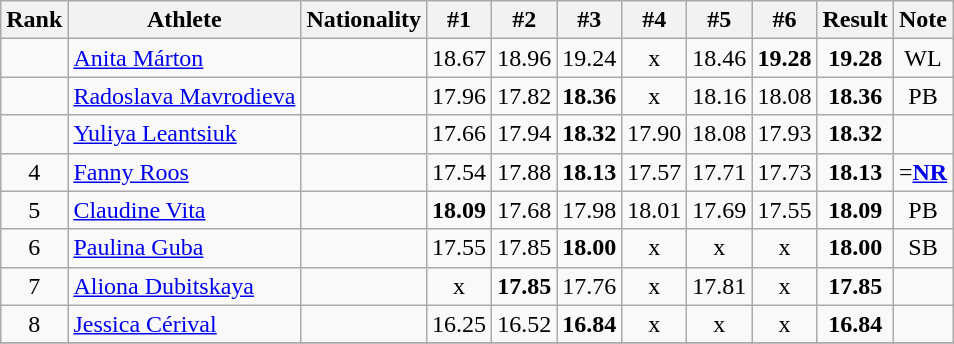<table class="wikitable sortable" style="text-align:center">
<tr>
<th>Rank</th>
<th>Athlete</th>
<th>Nationality</th>
<th>#1</th>
<th>#2</th>
<th>#3</th>
<th>#4</th>
<th>#5</th>
<th>#6</th>
<th>Result</th>
<th>Note</th>
</tr>
<tr>
<td></td>
<td align=left><a href='#'>Anita Márton</a></td>
<td align=left></td>
<td>18.67</td>
<td>18.96</td>
<td>19.24</td>
<td>x</td>
<td>18.46</td>
<td><strong>19.28</strong></td>
<td><strong>19.28</strong></td>
<td>WL</td>
</tr>
<tr>
<td></td>
<td align=left><a href='#'>Radoslava Mavrodieva</a></td>
<td align=left></td>
<td>17.96</td>
<td>17.82</td>
<td><strong>18.36</strong></td>
<td>x</td>
<td>18.16</td>
<td>18.08</td>
<td><strong>18.36</strong></td>
<td>PB</td>
</tr>
<tr>
<td></td>
<td align=left><a href='#'>Yuliya Leantsiuk</a></td>
<td align=left></td>
<td>17.66</td>
<td>17.94</td>
<td><strong>18.32</strong></td>
<td>17.90</td>
<td>18.08</td>
<td>17.93</td>
<td><strong>18.32</strong></td>
<td></td>
</tr>
<tr>
<td>4</td>
<td align=left><a href='#'>Fanny Roos</a></td>
<td align=left></td>
<td>17.54</td>
<td>17.88</td>
<td><strong>18.13</strong></td>
<td>17.57</td>
<td>17.71</td>
<td>17.73</td>
<td><strong>18.13</strong></td>
<td>=<strong><a href='#'>NR</a></strong></td>
</tr>
<tr>
<td>5</td>
<td align=left><a href='#'>Claudine Vita</a></td>
<td align=left></td>
<td><strong>18.09</strong></td>
<td>17.68</td>
<td>17.98</td>
<td>18.01</td>
<td>17.69</td>
<td>17.55</td>
<td><strong>18.09</strong></td>
<td>PB</td>
</tr>
<tr>
<td>6</td>
<td align=left><a href='#'>Paulina Guba</a></td>
<td align=left></td>
<td>17.55</td>
<td>17.85</td>
<td><strong>18.00</strong></td>
<td>x</td>
<td>x</td>
<td>x</td>
<td><strong>18.00</strong></td>
<td>SB</td>
</tr>
<tr>
<td>7</td>
<td align=left><a href='#'>Aliona Dubitskaya</a></td>
<td align=left></td>
<td>x</td>
<td><strong>17.85</strong></td>
<td>17.76</td>
<td>x</td>
<td>17.81</td>
<td>x</td>
<td><strong>17.85</strong></td>
<td></td>
</tr>
<tr>
<td>8</td>
<td align=left><a href='#'>Jessica Cérival</a></td>
<td align=left></td>
<td>16.25</td>
<td>16.52</td>
<td><strong>16.84</strong></td>
<td>x</td>
<td>x</td>
<td>x</td>
<td><strong>16.84</strong></td>
<td></td>
</tr>
<tr>
</tr>
</table>
